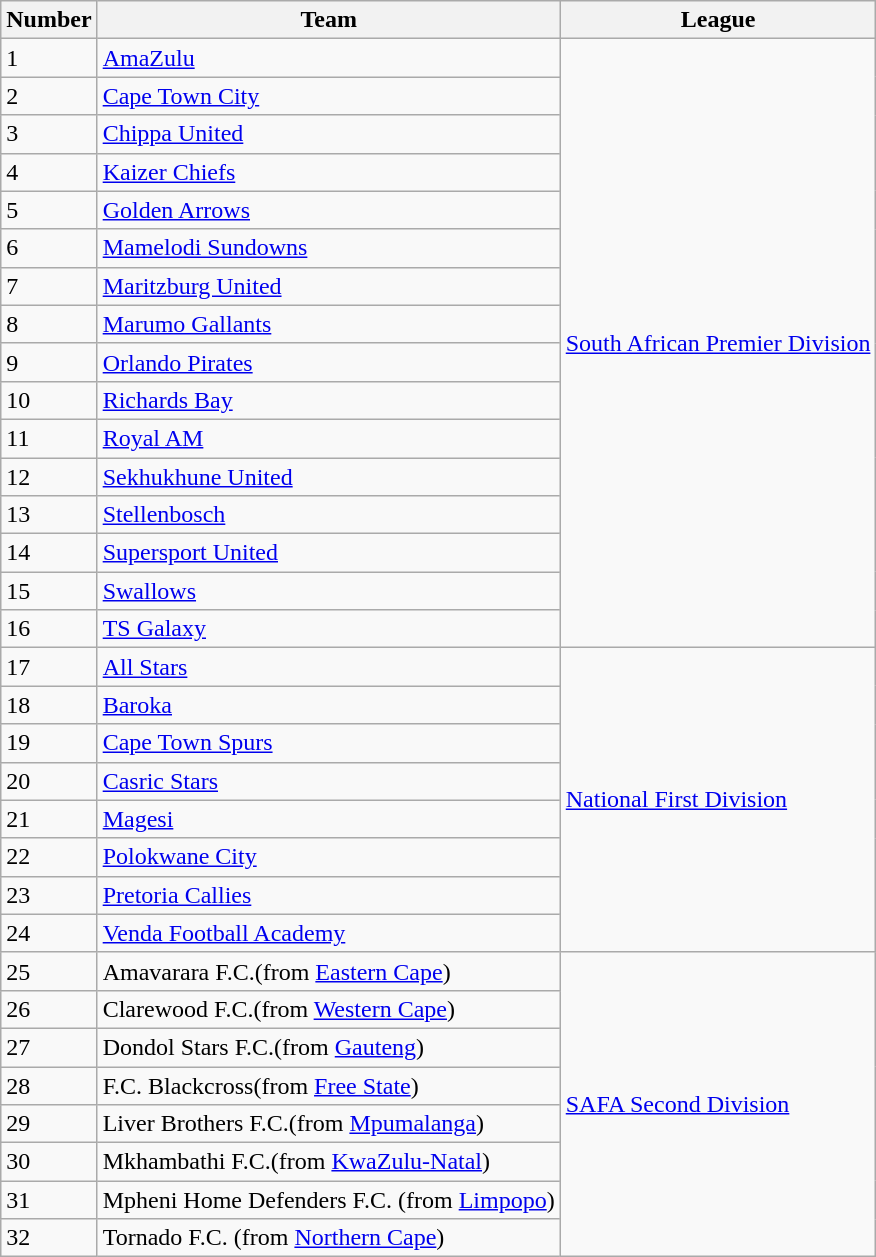<table class="wikitable">
<tr>
<th>Number</th>
<th>Team</th>
<th>League</th>
</tr>
<tr>
<td>1</td>
<td><a href='#'>AmaZulu</a></td>
<td rowspan="16"><a href='#'>South African Premier Division</a></td>
</tr>
<tr>
<td>2</td>
<td><a href='#'>Cape Town City</a></td>
</tr>
<tr>
<td>3</td>
<td><a href='#'>Chippa United</a></td>
</tr>
<tr>
<td>4</td>
<td><a href='#'>Kaizer Chiefs</a></td>
</tr>
<tr>
<td>5</td>
<td><a href='#'>Golden Arrows</a></td>
</tr>
<tr>
<td>6</td>
<td><a href='#'>Mamelodi Sundowns</a></td>
</tr>
<tr>
<td>7</td>
<td><a href='#'>Maritzburg United</a></td>
</tr>
<tr>
<td>8</td>
<td><a href='#'>Marumo Gallants</a></td>
</tr>
<tr>
<td>9</td>
<td><a href='#'>Orlando Pirates</a></td>
</tr>
<tr>
<td>10</td>
<td><a href='#'>Richards Bay</a></td>
</tr>
<tr>
<td>11</td>
<td><a href='#'>Royal AM</a></td>
</tr>
<tr>
<td>12</td>
<td><a href='#'>Sekhukhune United</a></td>
</tr>
<tr>
<td>13</td>
<td><a href='#'>Stellenbosch</a></td>
</tr>
<tr>
<td>14</td>
<td><a href='#'>Supersport United</a></td>
</tr>
<tr>
<td>15</td>
<td><a href='#'>Swallows</a></td>
</tr>
<tr>
<td>16</td>
<td><a href='#'>TS Galaxy</a></td>
</tr>
<tr>
<td>17</td>
<td><a href='#'>All Stars</a></td>
<td rowspan="8"><a href='#'>National First Division</a></td>
</tr>
<tr>
<td>18</td>
<td><a href='#'>Baroka</a></td>
</tr>
<tr>
<td>19</td>
<td><a href='#'>Cape Town Spurs</a></td>
</tr>
<tr>
<td>20</td>
<td><a href='#'>Casric Stars</a></td>
</tr>
<tr>
<td>21</td>
<td><a href='#'>Magesi</a></td>
</tr>
<tr>
<td>22</td>
<td><a href='#'>Polokwane City</a></td>
</tr>
<tr>
<td>23</td>
<td><a href='#'>Pretoria Callies</a></td>
</tr>
<tr>
<td>24</td>
<td><a href='#'>Venda Football Academy</a></td>
</tr>
<tr>
<td>25</td>
<td>Amavarara F.C.(from <a href='#'>Eastern Cape</a>)</td>
<td rowspan="8"><a href='#'>SAFA Second Division</a></td>
</tr>
<tr>
<td>26</td>
<td>Clarewood F.C.(from <a href='#'>Western Cape</a>)</td>
</tr>
<tr>
<td>27</td>
<td>Dondol Stars F.C.(from <a href='#'>Gauteng</a>)</td>
</tr>
<tr>
<td>28</td>
<td>F.C. Blackcross(from <a href='#'>Free State</a>)</td>
</tr>
<tr>
<td>29</td>
<td>Liver Brothers F.C.(from <a href='#'>Mpumalanga</a>)</td>
</tr>
<tr>
<td>30</td>
<td>Mkhambathi F.C.(from <a href='#'>KwaZulu-Natal</a>)</td>
</tr>
<tr>
<td>31</td>
<td>Mpheni Home Defenders F.C. (from <a href='#'>Limpopo</a>)</td>
</tr>
<tr>
<td>32</td>
<td>Tornado F.C. (from <a href='#'>Northern Cape</a>)</td>
</tr>
</table>
